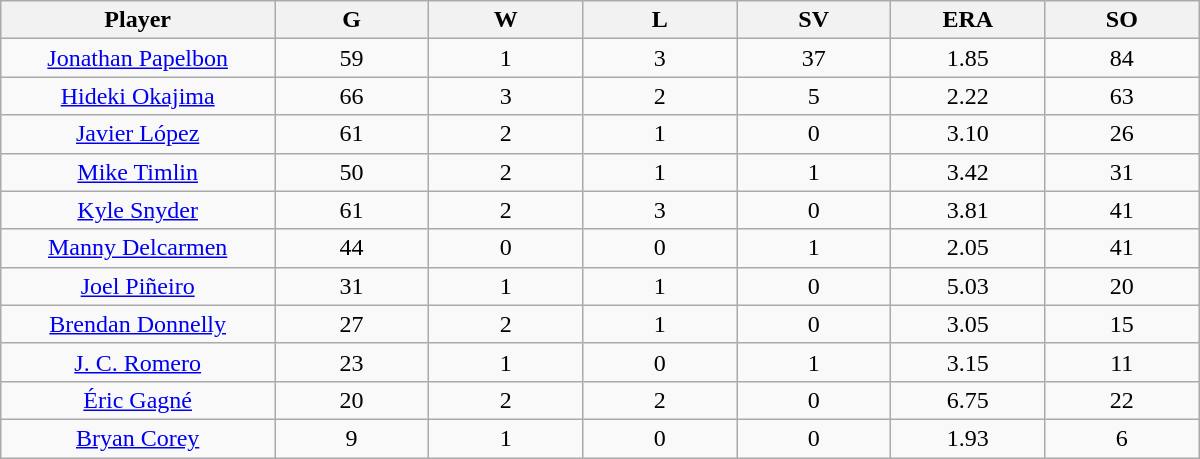<table class="wikitable sortable">
<tr>
<th bgcolor="#DDDDFF" width="16%">Player</th>
<th bgcolor="#DDDDFF" width="9%">G</th>
<th bgcolor="#DDDDFF" width="9%">W</th>
<th bgcolor="#DDDDFF" width="9%">L</th>
<th bgcolor="#DDDDFF" width="9%">SV</th>
<th bgcolor="#DDDDFF" width="9%">ERA</th>
<th bgcolor="#DDDDFF" width="9%">SO</th>
</tr>
<tr align="center">
<td><a href='#'>Jonathan Papelbon</a></td>
<td>59</td>
<td>1</td>
<td>3</td>
<td>37</td>
<td>1.85</td>
<td>84</td>
</tr>
<tr align=center>
<td><a href='#'>Hideki Okajima</a></td>
<td>66</td>
<td>3</td>
<td>2</td>
<td>5</td>
<td>2.22</td>
<td>63</td>
</tr>
<tr align="center">
<td><a href='#'>Javier López</a></td>
<td>61</td>
<td>2</td>
<td>1</td>
<td>0</td>
<td>3.10</td>
<td>26</td>
</tr>
<tr align="center">
<td><a href='#'>Mike Timlin</a></td>
<td>50</td>
<td>2</td>
<td>1</td>
<td>1</td>
<td>3.42</td>
<td>31</td>
</tr>
<tr align="center">
<td><a href='#'>Kyle Snyder</a></td>
<td>61</td>
<td>2</td>
<td>3</td>
<td>0</td>
<td>3.81</td>
<td>41</td>
</tr>
<tr align="center">
<td><a href='#'>Manny Delcarmen</a></td>
<td>44</td>
<td>0</td>
<td>0</td>
<td>1</td>
<td>2.05</td>
<td>41</td>
</tr>
<tr align="center">
<td><a href='#'>Joel Piñeiro</a></td>
<td>31</td>
<td>1</td>
<td>1</td>
<td>0</td>
<td>5.03</td>
<td>20</td>
</tr>
<tr align="center">
<td><a href='#'>Brendan Donnelly</a></td>
<td>27</td>
<td>2</td>
<td>1</td>
<td>0</td>
<td>3.05</td>
<td>15</td>
</tr>
<tr align="center">
<td><a href='#'>J. C. Romero</a></td>
<td>23</td>
<td>1</td>
<td>0</td>
<td>1</td>
<td>3.15</td>
<td>11</td>
</tr>
<tr align="center">
<td><a href='#'>Éric Gagné</a></td>
<td>20</td>
<td>2</td>
<td>2</td>
<td>0</td>
<td>6.75</td>
<td>22</td>
</tr>
<tr align="center">
<td><a href='#'>Bryan Corey</a></td>
<td>9</td>
<td>1</td>
<td>0</td>
<td>0</td>
<td>1.93</td>
<td>6</td>
</tr>
</table>
